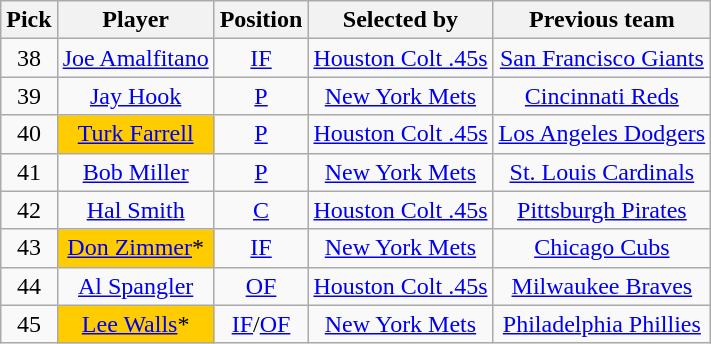<table class="wikitable sortable" style="text-align:center">
<tr>
<th>Pick</th>
<th>Player</th>
<th>Position</th>
<th>Selected by</th>
<th>Previous team</th>
</tr>
<tr>
<td>38</td>
<td><a href='#'>Joe Amalfitano</a></td>
<td><a href='#'>IF</a></td>
<td><a href='#'>Houston Colt .45s</a></td>
<td><a href='#'>San Francisco Giants</a></td>
</tr>
<tr>
<td>39</td>
<td><a href='#'>Jay Hook</a></td>
<td><a href='#'>P</a></td>
<td><a href='#'>New York Mets</a></td>
<td><a href='#'>Cincinnati Reds</a></td>
</tr>
<tr>
<td>40</td>
<td bgcolor=#FFCC00><a href='#'>Turk Farrell</a></td>
<td><a href='#'>P</a></td>
<td><a href='#'>Houston Colt .45s</a></td>
<td><a href='#'>Los Angeles Dodgers</a></td>
</tr>
<tr>
<td>41</td>
<td><a href='#'>Bob Miller</a></td>
<td><a href='#'>P</a></td>
<td><a href='#'>New York Mets</a></td>
<td><a href='#'>St. Louis Cardinals</a></td>
</tr>
<tr>
<td>42</td>
<td><a href='#'>Hal Smith</a></td>
<td><a href='#'>C</a></td>
<td><a href='#'>Houston Colt .45s</a></td>
<td><a href='#'>Pittsburgh Pirates</a></td>
</tr>
<tr>
<td>43</td>
<td bgcolor=#FFCC00><a href='#'>Don Zimmer</a>*</td>
<td><a href='#'>IF</a></td>
<td><a href='#'>New York Mets</a></td>
<td><a href='#'>Chicago Cubs</a></td>
</tr>
<tr>
<td>44</td>
<td><a href='#'>Al Spangler</a></td>
<td><a href='#'>OF</a></td>
<td><a href='#'>Houston Colt .45s</a></td>
<td><a href='#'>Milwaukee Braves</a></td>
</tr>
<tr>
<td>45</td>
<td bgcolor=#FFCC00><a href='#'>Lee Walls</a>*</td>
<td><a href='#'>IF</a>/<a href='#'>OF</a></td>
<td><a href='#'>New York Mets</a></td>
<td><a href='#'>Philadelphia Phillies</a></td>
</tr>
</table>
